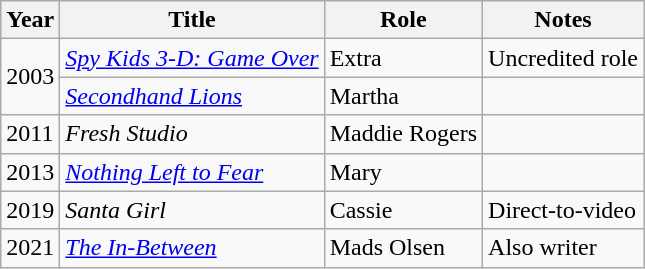<table class="wikitable plainrowheaders sortable">
<tr>
<th scope="col">Year</th>
<th scope="col">Title</th>
<th scope="col">Role</th>
<th scope="col" class="unsortable">Notes</th>
</tr>
<tr>
<td rowspan="2">2003</td>
<td><em><a href='#'>Spy Kids 3-D: Game Over</a></em></td>
<td>Extra</td>
<td>Uncredited role</td>
</tr>
<tr>
<td><em><a href='#'>Secondhand Lions</a></em></td>
<td>Martha</td>
<td></td>
</tr>
<tr>
<td scope="row">2011</td>
<td><em>Fresh Studio</em></td>
<td>Maddie Rogers</td>
<td></td>
</tr>
<tr>
<td scope="row">2013</td>
<td><em><a href='#'>Nothing Left to Fear</a></em></td>
<td>Mary</td>
<td></td>
</tr>
<tr>
<td scope="row">2019</td>
<td><em>Santa Girl</em></td>
<td>Cassie</td>
<td>Direct-to-video</td>
</tr>
<tr>
<td scope="row">2021</td>
<td><em><a href='#'>The In-Between</a></em></td>
<td>Mads Olsen</td>
<td>Also writer</td>
</tr>
</table>
